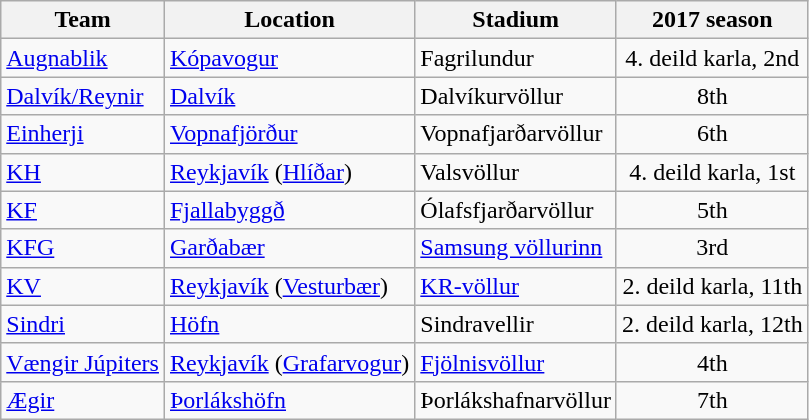<table class="wikitable sortable">
<tr>
<th>Team</th>
<th>Location</th>
<th>Stadium</th>
<th>2017 season</th>
</tr>
<tr>
<td><a href='#'>Augnablik</a></td>
<td><a href='#'>Kópavogur</a></td>
<td>Fagrilundur</td>
<td align=center>4. deild karla, 2nd</td>
</tr>
<tr>
<td><a href='#'>Dalvík/Reynir</a></td>
<td><a href='#'>Dalvík</a></td>
<td>Dalvíkurvöllur</td>
<td align=center>8th</td>
</tr>
<tr>
<td><a href='#'>Einherji</a></td>
<td><a href='#'>Vopnafjörður</a></td>
<td>Vopnafjarðarvöllur</td>
<td align=center>6th</td>
</tr>
<tr>
<td><a href='#'>KH</a></td>
<td><a href='#'>Reykjavík</a> (<a href='#'>Hlíðar</a>)</td>
<td>Valsvöllur</td>
<td align=center>4. deild karla, 1st</td>
</tr>
<tr>
<td><a href='#'>KF</a></td>
<td><a href='#'>Fjallabyggð</a></td>
<td>Ólafsfjarðarvöllur</td>
<td align=center>5th</td>
</tr>
<tr>
<td><a href='#'>KFG</a></td>
<td><a href='#'>Garðabær</a></td>
<td><a href='#'>Samsung völlurinn</a></td>
<td align=center>3rd</td>
</tr>
<tr>
<td><a href='#'>KV</a></td>
<td><a href='#'>Reykjavík</a> (<a href='#'>Vesturbær</a>)</td>
<td><a href='#'>KR-völlur</a></td>
<td align=center>2. deild karla, 11th</td>
</tr>
<tr>
<td><a href='#'>Sindri</a></td>
<td><a href='#'>Höfn</a></td>
<td>Sindravellir</td>
<td align=center>2. deild karla, 12th</td>
</tr>
<tr>
<td><a href='#'>Vængir Júpiters</a></td>
<td><a href='#'>Reykjavík</a> (<a href='#'>Grafarvogur</a>)</td>
<td><a href='#'>Fjölnisvöllur</a></td>
<td align=center>4th</td>
</tr>
<tr>
<td><a href='#'>Ægir</a></td>
<td><a href='#'>Þorlákshöfn</a></td>
<td>Þorlákshafnarvöllur</td>
<td align=center>7th</td>
</tr>
</table>
